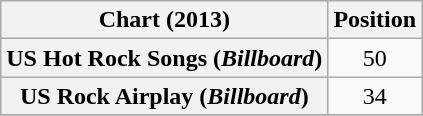<table class="wikitable plainrowheaders sortable">
<tr>
<th>Chart (2013)</th>
<th>Position</th>
</tr>
<tr>
<th scope="row">US Hot Rock Songs (<em>Billboard</em>)</th>
<td style="text-align:center;">50</td>
</tr>
<tr>
<th scope="row">US Rock Airplay (<em>Billboard</em>)</th>
<td style="text-align:center;">34</td>
</tr>
<tr>
</tr>
</table>
